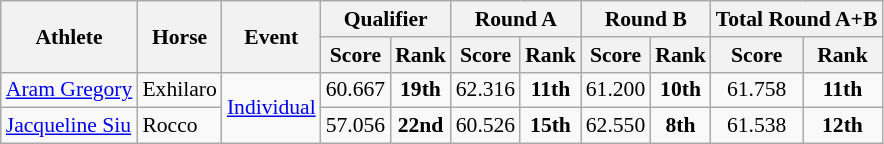<table class=wikitable style="font-size:90%">
<tr>
<th rowspan=2>Athlete</th>
<th rowspan=2>Horse</th>
<th rowspan=2>Event</th>
<th colspan=2>Qualifier</th>
<th colspan=2>Round A</th>
<th colspan=2>Round B</th>
<th colspan=2>Total Round A+B</th>
</tr>
<tr>
<th>Score</th>
<th>Rank</th>
<th>Score</th>
<th>Rank</th>
<th>Score</th>
<th>Rank</th>
<th>Score</th>
<th>Rank</th>
</tr>
<tr>
<td><a href='#'>Aram Gregory</a></td>
<td>Exhilaro</td>
<td rowspan=2><a href='#'>Individual</a></td>
<td align=center>60.667</td>
<td align=center><strong>19th</strong></td>
<td align=center>62.316</td>
<td align=center><strong>11th</strong></td>
<td align=center>61.200</td>
<td align=center><strong>10th</strong></td>
<td align=center>61.758</td>
<td align=center><strong>11th</strong></td>
</tr>
<tr>
<td><a href='#'>Jacqueline Siu</a></td>
<td>Rocco</td>
<td align=center>57.056</td>
<td align=center><strong>22nd</strong></td>
<td align=center>60.526</td>
<td align=center><strong>15th</strong></td>
<td align=center>62.550</td>
<td align=center><strong>8th</strong></td>
<td align=center>61.538</td>
<td align=center><strong>12th</strong></td>
</tr>
</table>
